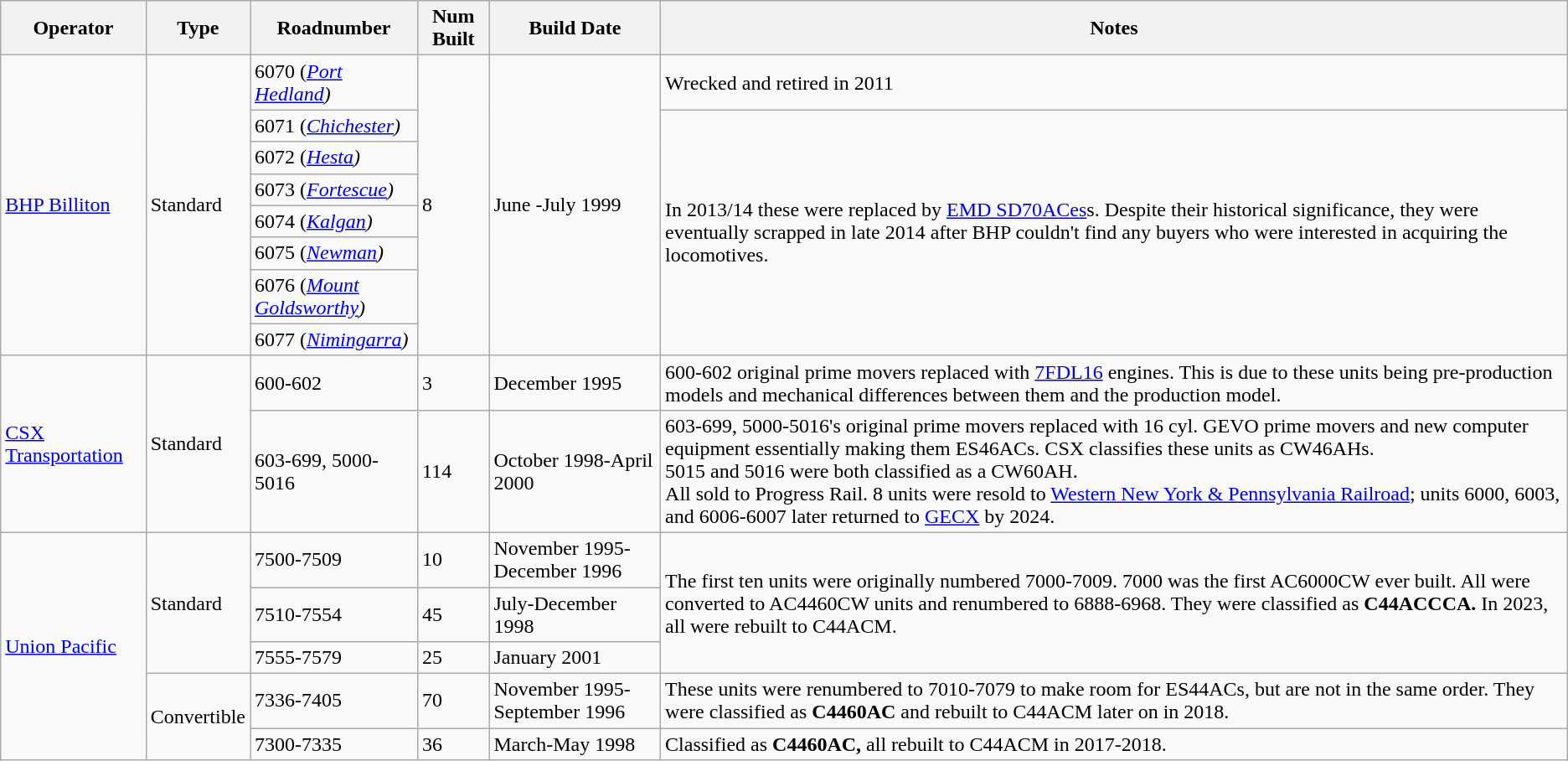<table class="wikitable">
<tr>
<th>Operator</th>
<th>Type</th>
<th>Roadnumber</th>
<th>Num Built</th>
<th>Build Date</th>
<th>Notes</th>
</tr>
<tr>
<td rowspan="8"><a href='#'>BHP Billiton</a></td>
<td rowspan="8">Standard</td>
<td>6070 (<em><a href='#'>Port Hedland</a>)</em></td>
<td rowspan="8">8</td>
<td rowspan="8">June -July 1999</td>
<td>Wrecked and retired in 2011</td>
</tr>
<tr>
<td>6071 (<em><a href='#'>Chichester</a>)</em></td>
<td rowspan="7">In 2013/14 these were replaced by <a href='#'>EMD SD70ACes</a>s. Despite their historical significance, they were eventually scrapped in late 2014 after BHP couldn't find any buyers who were interested in acquiring the locomotives.</td>
</tr>
<tr>
<td>6072 (<em><a href='#'>Hesta</a>)</em></td>
</tr>
<tr>
<td>6073 (<em><a href='#'>Fortescue</a>)</em></td>
</tr>
<tr>
<td>6074 (<em><a href='#'>Kalgan</a>)</em></td>
</tr>
<tr>
<td>6075 (<em><a href='#'>Newman</a>)</em></td>
</tr>
<tr>
<td>6076 (<em><a href='#'>Mount Goldsworthy</a>)</em></td>
</tr>
<tr>
<td>6077 (<em><a href='#'>Nimingarra</a>)</em></td>
</tr>
<tr>
<td rowspan="2"><a href='#'>CSX Transportation</a></td>
<td rowspan="2">Standard</td>
<td>600-602</td>
<td>3</td>
<td>December 1995</td>
<td>600-602 original prime movers replaced with  <a href='#'>7FDL16</a> engines. This is due to these units being pre-production models and mechanical differences between them and the production model.</td>
</tr>
<tr>
<td>603-699, 5000-5016</td>
<td>114</td>
<td>October 1998-April 2000</td>
<td>603-699, 5000-5016's original prime movers replaced with  16 cyl. GEVO prime movers and new computer equipment essentially making them ES46ACs. CSX classifies these units as CW46AHs.<br>5015 and 5016 were both classified as a CW60AH.<br>All sold to Progress Rail. 8 units were resold to <a href='#'>Western New York & Pennsylvania Railroad</a>; units 6000, 6003, and 6006-6007 later returned to <a href='#'>GECX</a> by 2024.</td>
</tr>
<tr>
<td rowspan="5"><a href='#'>Union Pacific</a></td>
<td rowspan="3">Standard</td>
<td>7500-7509</td>
<td>10</td>
<td>November 1995-December 1996</td>
<td rowspan="3">The first ten units were originally numbered 7000-7009. 7000 was the first AC6000CW ever built. All were converted to AC4460CW units and renumbered to 6888-6968. They were classified as <strong>C44ACCCA.</strong> In 2023, all were rebuilt to C44ACM.</td>
</tr>
<tr>
<td>7510-7554</td>
<td>45</td>
<td>July-December 1998</td>
</tr>
<tr>
<td>7555-7579</td>
<td>25</td>
<td>January 2001</td>
</tr>
<tr>
<td rowspan="2">Convertible</td>
<td>7336-7405</td>
<td>70</td>
<td>November 1995-September 1996</td>
<td>These units were renumbered to 7010-7079 to make room for ES44ACs, but are not in the same order. They were classified as <strong>C4460AC</strong> and rebuilt to C44ACM later on in 2018.</td>
</tr>
<tr>
<td>7300-7335</td>
<td>36</td>
<td>March-May 1998</td>
<td>Classified as <strong>C4460AC,</strong> all rebuilt to C44ACM in 2017-2018.</td>
</tr>
</table>
